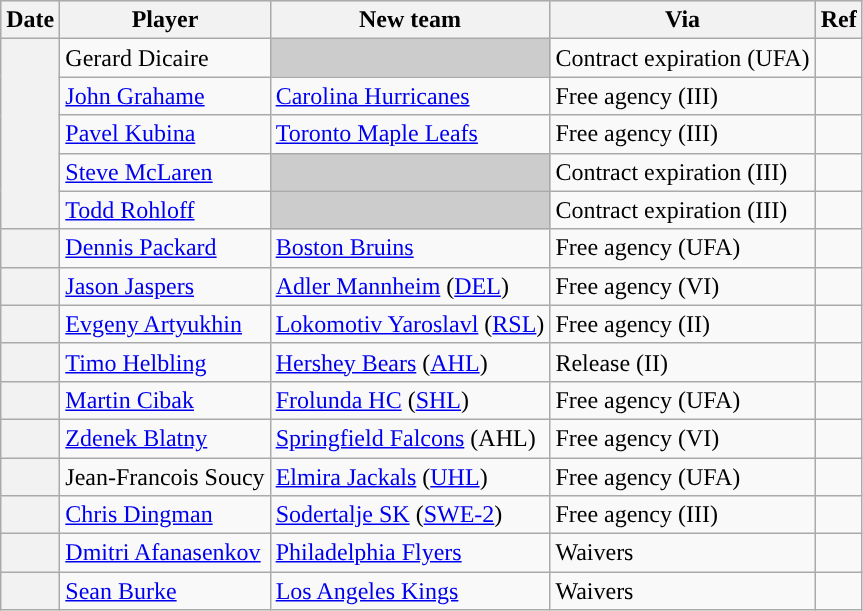<table class="wikitable plainrowheaders">
<tr style="background:#ddd; text-align:center;">
<th>Date</th>
<th>Player</th>
<th>New team</th>
<th>Via</th>
<th>Ref</th>
</tr>
<tr>
<th scope="row" rowspan=5></th>
<td>Gerard Dicaire</td>
<td style="background:#ccc"></td>
<td>Contract expiration (UFA)</td>
<td></td>
</tr>
<tr>
<td><a href='#'>John Grahame</a></td>
<td><a href='#'>Carolina Hurricanes</a></td>
<td>Free agency (III)</td>
<td></td>
</tr>
<tr>
<td><a href='#'>Pavel Kubina</a></td>
<td><a href='#'>Toronto Maple Leafs</a></td>
<td>Free agency (III)</td>
<td></td>
</tr>
<tr>
<td><a href='#'>Steve McLaren</a></td>
<td style="background:#ccc"></td>
<td>Contract expiration (III)</td>
<td></td>
</tr>
<tr>
<td><a href='#'>Todd Rohloff</a></td>
<td style="background:#ccc"></td>
<td>Contract expiration (III)</td>
<td></td>
</tr>
<tr>
<th scope="row"></th>
<td><a href='#'>Dennis Packard</a></td>
<td><a href='#'>Boston Bruins</a></td>
<td>Free agency (UFA)</td>
<td></td>
</tr>
<tr>
<th scope="row"></th>
<td><a href='#'>Jason Jaspers</a></td>
<td><a href='#'>Adler Mannheim</a> (<a href='#'>DEL</a>)</td>
<td>Free agency (VI)</td>
<td></td>
</tr>
<tr>
<th scope="row"></th>
<td><a href='#'>Evgeny Artyukhin</a></td>
<td><a href='#'>Lokomotiv Yaroslavl</a> (<a href='#'>RSL</a>)</td>
<td>Free agency (II)</td>
<td></td>
</tr>
<tr>
<th scope="row"></th>
<td><a href='#'>Timo Helbling</a></td>
<td><a href='#'>Hershey Bears</a> (<a href='#'>AHL</a>)</td>
<td>Release (II)</td>
<td></td>
</tr>
<tr>
<th scope="row"></th>
<td><a href='#'>Martin Cibak</a></td>
<td><a href='#'>Frolunda HC</a> (<a href='#'>SHL</a>)</td>
<td>Free agency (UFA)</td>
<td></td>
</tr>
<tr>
<th scope="row"></th>
<td><a href='#'>Zdenek Blatny</a></td>
<td><a href='#'>Springfield Falcons</a> (AHL)</td>
<td>Free agency (VI)</td>
<td></td>
</tr>
<tr>
<th scope="row"></th>
<td>Jean-Francois Soucy</td>
<td><a href='#'>Elmira Jackals</a> (<a href='#'>UHL</a>)</td>
<td>Free agency (UFA)</td>
<td></td>
</tr>
<tr>
<th scope="row"></th>
<td><a href='#'>Chris Dingman</a></td>
<td><a href='#'>Sodertalje SK</a> (<a href='#'>SWE-2</a>)</td>
<td>Free agency (III)</td>
<td></td>
</tr>
<tr>
<th scope="row"></th>
<td><a href='#'>Dmitri Afanasenkov</a></td>
<td><a href='#'>Philadelphia Flyers</a></td>
<td>Waivers</td>
<td></td>
</tr>
<tr>
<th scope="row"></th>
<td><a href='#'>Sean Burke</a></td>
<td><a href='#'>Los Angeles Kings</a></td>
<td>Waivers</td>
<td></td>
</tr>
</table>
